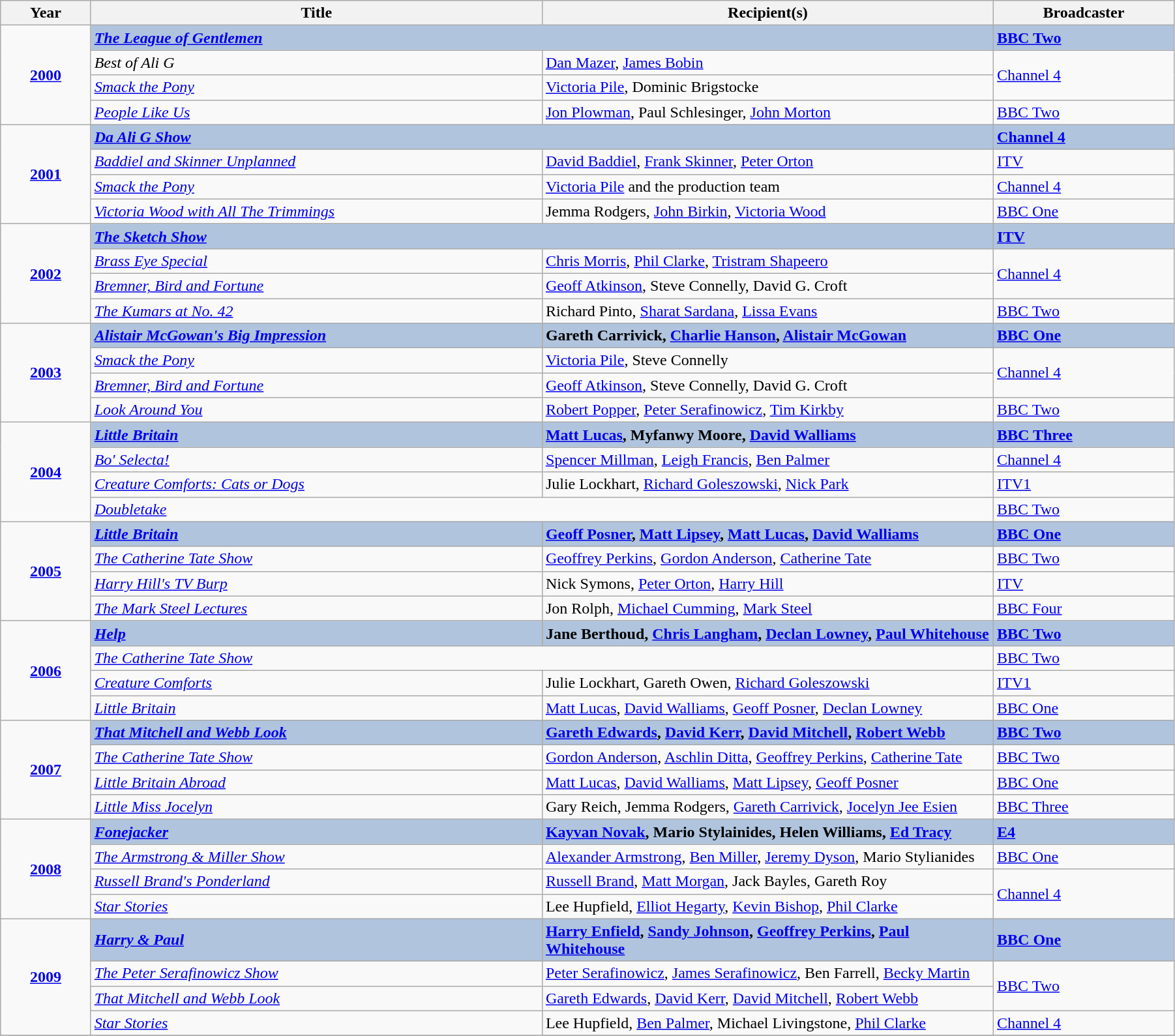<table class="wikitable" width="95%">
<tr>
<th width=5%>Year</th>
<th width=25%>Title</th>
<th width=25%><strong>Recipient(s)</strong></th>
<th width=10%><strong>Broadcaster</strong></th>
</tr>
<tr>
<td rowspan="4" style="text-align:center;"><strong><a href='#'>2000</a></strong></td>
<td colspan="2" style="background:#B0C4DE;"><strong><em><a href='#'>The League of Gentlemen</a></em></strong></td>
<td style="background:#B0C4DE;"><strong><a href='#'>BBC Two</a></strong></td>
</tr>
<tr>
<td><em>Best of Ali G</em></td>
<td><a href='#'>Dan Mazer</a>, <a href='#'>James Bobin</a></td>
<td rowspan="2"><a href='#'>Channel 4</a></td>
</tr>
<tr>
<td><em><a href='#'>Smack the Pony</a></em></td>
<td><a href='#'>Victoria Pile</a>, Dominic Brigstocke</td>
</tr>
<tr>
<td><em><a href='#'>People Like Us</a></em></td>
<td><a href='#'>Jon Plowman</a>, Paul Schlesinger, <a href='#'>John Morton</a></td>
<td><a href='#'>BBC Two</a></td>
</tr>
<tr>
<td rowspan="4" style="text-align:center;"><strong><a href='#'>2001</a></strong></td>
<td colspan="2" style="background:#B0C4DE;"><strong><em><a href='#'>Da Ali G Show</a></em></strong></td>
<td style="background:#B0C4DE;"><strong><a href='#'>Channel 4</a></strong></td>
</tr>
<tr>
<td><em><a href='#'>Baddiel and Skinner Unplanned</a></em></td>
<td><a href='#'>David Baddiel</a>, <a href='#'>Frank Skinner</a>, <a href='#'>Peter Orton</a></td>
<td><a href='#'>ITV</a></td>
</tr>
<tr>
<td><em><a href='#'>Smack the Pony</a></em></td>
<td><a href='#'>Victoria Pile</a> and the production team</td>
<td><a href='#'>Channel 4</a></td>
</tr>
<tr>
<td><em><a href='#'>Victoria Wood with All The Trimmings</a></em></td>
<td>Jemma Rodgers, <a href='#'>John Birkin</a>, <a href='#'>Victoria Wood</a></td>
<td><a href='#'>BBC One</a></td>
</tr>
<tr>
<td rowspan="4" style="text-align:center;"><strong><a href='#'>2002</a></strong></td>
<td colspan="2" style="background:#B0C4DE;"><strong><em><a href='#'>The Sketch Show</a></em></strong></td>
<td style="background:#B0C4DE;"><strong><a href='#'>ITV</a></strong></td>
</tr>
<tr>
<td><em><a href='#'>Brass Eye Special</a></em></td>
<td><a href='#'>Chris Morris</a>, <a href='#'>Phil Clarke</a>, <a href='#'>Tristram Shapeero</a></td>
<td rowspan="2"><a href='#'>Channel 4</a></td>
</tr>
<tr>
<td><em><a href='#'>Bremner, Bird and Fortune</a></em></td>
<td><a href='#'>Geoff Atkinson</a>, Steve Connelly, David G. Croft</td>
</tr>
<tr>
<td><em><a href='#'>The Kumars at No. 42</a></em></td>
<td>Richard Pinto, <a href='#'>Sharat Sardana</a>, <a href='#'>Lissa Evans</a></td>
<td><a href='#'>BBC Two</a></td>
</tr>
<tr>
<td rowspan="4" style="text-align:center;"><strong><a href='#'>2003</a></strong></td>
<td style="background:#B0C4DE;"><strong><em><a href='#'>Alistair McGowan's Big Impression</a></em></strong></td>
<td style="background:#B0C4DE;"><strong>Gareth Carrivick, <a href='#'>Charlie Hanson</a>, <a href='#'>Alistair McGowan</a></strong></td>
<td style="background:#B0C4DE;"><strong><a href='#'>BBC One</a></strong></td>
</tr>
<tr>
<td><em><a href='#'>Smack the Pony</a></em></td>
<td><a href='#'>Victoria Pile</a>, Steve Connelly</td>
<td rowspan="2"><a href='#'>Channel 4</a></td>
</tr>
<tr>
<td><em><a href='#'>Bremner, Bird and Fortune</a></em></td>
<td><a href='#'>Geoff Atkinson</a>, Steve Connelly, David G. Croft</td>
</tr>
<tr>
<td><em><a href='#'>Look Around You</a></em></td>
<td><a href='#'>Robert Popper</a>, <a href='#'>Peter Serafinowicz</a>, <a href='#'>Tim Kirkby</a></td>
<td><a href='#'>BBC Two</a></td>
</tr>
<tr>
<td rowspan="4" style="text-align:center;"><strong><a href='#'>2004</a></strong></td>
<td style="background:#B0C4DE;"><strong><em><a href='#'>Little Britain</a></em></strong></td>
<td style="background:#B0C4DE;"><strong><a href='#'>Matt Lucas</a>, Myfanwy Moore, <a href='#'>David Walliams</a></strong></td>
<td style="background:#B0C4DE;"><strong><a href='#'>BBC Three</a></strong></td>
</tr>
<tr>
<td><em><a href='#'>Bo' Selecta!</a></em></td>
<td><a href='#'>Spencer Millman</a>, <a href='#'>Leigh Francis</a>, <a href='#'>Ben Palmer</a></td>
<td><a href='#'>Channel 4</a></td>
</tr>
<tr>
<td><em><a href='#'>Creature Comforts: Cats or Dogs</a></em></td>
<td>Julie Lockhart, <a href='#'>Richard Goleszowski</a>, <a href='#'>Nick Park</a></td>
<td><a href='#'>ITV1</a></td>
</tr>
<tr>
<td colspan="2"><em><a href='#'>Doubletake</a></em></td>
<td><a href='#'>BBC Two</a></td>
</tr>
<tr>
<td rowspan="4" style="text-align:center;"><strong><a href='#'>2005</a></strong></td>
<td style="background:#B0C4DE;"><strong><em><a href='#'>Little Britain</a></em></strong></td>
<td style="background:#B0C4DE;"><strong><a href='#'>Geoff Posner</a>, <a href='#'>Matt Lipsey</a>, <a href='#'>Matt Lucas</a>, <a href='#'>David Walliams</a></strong></td>
<td style="background:#B0C4DE;"><strong><a href='#'>BBC One</a></strong></td>
</tr>
<tr>
<td><em><a href='#'>The Catherine Tate Show</a></em></td>
<td><a href='#'>Geoffrey Perkins</a>, <a href='#'>Gordon Anderson</a>, <a href='#'>Catherine Tate</a></td>
<td><a href='#'>BBC Two</a></td>
</tr>
<tr>
<td><em><a href='#'>Harry Hill's TV Burp</a></em></td>
<td>Nick Symons, <a href='#'>Peter Orton</a>, <a href='#'>Harry Hill</a></td>
<td><a href='#'>ITV</a></td>
</tr>
<tr>
<td><em><a href='#'>The Mark Steel Lectures</a></em></td>
<td>Jon Rolph, <a href='#'>Michael Cumming</a>, <a href='#'>Mark Steel</a></td>
<td><a href='#'>BBC Four</a></td>
</tr>
<tr>
<td rowspan="4" style="text-align:center;"><strong><a href='#'>2006</a></strong></td>
<td style="background:#B0C4DE;"><strong><em><a href='#'>Help</a></em></strong></td>
<td style="background:#B0C4DE;"><strong>Jane Berthoud, <a href='#'>Chris Langham</a>, <a href='#'>Declan Lowney</a>, <a href='#'>Paul Whitehouse</a></strong></td>
<td style="background:#B0C4DE;"><strong><a href='#'>BBC Two</a></strong></td>
</tr>
<tr>
<td colspan="2"><em><a href='#'>The Catherine Tate Show</a></em></td>
<td><a href='#'>BBC Two</a></td>
</tr>
<tr>
<td><em><a href='#'>Creature Comforts</a></em></td>
<td>Julie Lockhart, Gareth Owen, <a href='#'>Richard Goleszowski</a></td>
<td><a href='#'>ITV1</a></td>
</tr>
<tr>
<td><em><a href='#'>Little Britain</a></em></td>
<td><a href='#'>Matt Lucas</a>, <a href='#'>David Walliams</a>, <a href='#'>Geoff Posner</a>, <a href='#'>Declan Lowney</a></td>
<td><a href='#'>BBC One</a></td>
</tr>
<tr>
<td rowspan="4" style="text-align:center;"><strong><a href='#'>2007</a></strong></td>
<td style="background:#B0C4DE;"><strong><em><a href='#'>That Mitchell and Webb Look</a></em></strong></td>
<td style="background:#B0C4DE;"><strong><a href='#'>Gareth Edwards</a>, <a href='#'>David Kerr</a>, <a href='#'>David Mitchell</a>, <a href='#'>Robert Webb</a></strong></td>
<td style="background:#B0C4DE;"><strong><a href='#'>BBC Two</a></strong></td>
</tr>
<tr>
<td><em><a href='#'>The Catherine Tate Show</a></em></td>
<td><a href='#'>Gordon Anderson</a>, <a href='#'>Aschlin Ditta</a>, <a href='#'>Geoffrey Perkins</a>, <a href='#'>Catherine Tate</a></td>
<td><a href='#'>BBC Two</a></td>
</tr>
<tr>
<td><em><a href='#'>Little Britain Abroad</a></em></td>
<td><a href='#'>Matt Lucas</a>, <a href='#'>David Walliams</a>, <a href='#'>Matt Lipsey</a>, <a href='#'>Geoff Posner</a></td>
<td><a href='#'>BBC One</a></td>
</tr>
<tr>
<td><em><a href='#'>Little Miss Jocelyn</a></em></td>
<td>Gary Reich, Jemma Rodgers, <a href='#'>Gareth Carrivick</a>, <a href='#'>Jocelyn Jee Esien</a></td>
<td><a href='#'>BBC Three</a></td>
</tr>
<tr>
<td rowspan="4" style="text-align:center;"><strong><a href='#'>2008</a></strong></td>
<td style="background:#B0C4DE;"><strong><em><a href='#'>Fonejacker</a></em></strong></td>
<td style="background:#B0C4DE;"><strong><a href='#'>Kayvan Novak</a>, Mario Stylainides, Helen Williams, <a href='#'>Ed Tracy</a></strong></td>
<td style="background:#B0C4DE;"><strong><a href='#'>E4</a></strong></td>
</tr>
<tr>
<td><em><a href='#'>The Armstrong & Miller Show</a></em></td>
<td><a href='#'>Alexander Armstrong</a>, <a href='#'>Ben Miller</a>, <a href='#'>Jeremy Dyson</a>, Mario Stylianides</td>
<td><a href='#'>BBC One</a></td>
</tr>
<tr>
<td><em><a href='#'>Russell Brand's Ponderland</a></em></td>
<td><a href='#'>Russell Brand</a>, <a href='#'>Matt Morgan</a>, Jack Bayles, Gareth Roy</td>
<td rowspan="2"><a href='#'>Channel 4</a></td>
</tr>
<tr>
<td><em><a href='#'>Star Stories</a></em></td>
<td>Lee Hupfield, <a href='#'>Elliot Hegarty</a>, <a href='#'>Kevin Bishop</a>, <a href='#'>Phil Clarke</a></td>
</tr>
<tr>
<td rowspan="4" style="text-align:center;"><strong><a href='#'>2009</a></strong></td>
<td style="background:#B0C4DE;"><strong><em><a href='#'>Harry & Paul</a></em></strong></td>
<td style="background:#B0C4DE;"><strong><a href='#'>Harry Enfield</a>, <a href='#'>Sandy Johnson</a>, <a href='#'>Geoffrey Perkins</a>, <a href='#'>Paul Whitehouse</a></strong></td>
<td style="background:#B0C4DE;"><strong><a href='#'>BBC One</a></strong></td>
</tr>
<tr>
<td><em><a href='#'>The Peter Serafinowicz Show</a></em></td>
<td><a href='#'>Peter Serafinowicz</a>, <a href='#'>James Serafinowicz</a>, Ben Farrell, <a href='#'>Becky Martin</a></td>
<td rowspan="2"><a href='#'>BBC Two</a></td>
</tr>
<tr>
<td><em><a href='#'>That Mitchell and Webb Look</a></em></td>
<td><a href='#'>Gareth Edwards</a>, <a href='#'>David Kerr</a>, <a href='#'>David Mitchell</a>, <a href='#'>Robert Webb</a></td>
</tr>
<tr>
<td><em><a href='#'>Star Stories</a></em></td>
<td>Lee Hupfield, <a href='#'>Ben Palmer</a>, Michael Livingstone, <a href='#'>Phil Clarke</a></td>
<td><a href='#'>Channel 4</a></td>
</tr>
<tr>
</tr>
</table>
